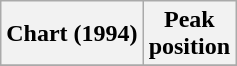<table class="wikitable sortable plainrowheaders" style="text-align:center">
<tr>
<th scope="col">Chart (1994)</th>
<th scope="col">Peak<br> position</th>
</tr>
<tr>
</tr>
</table>
